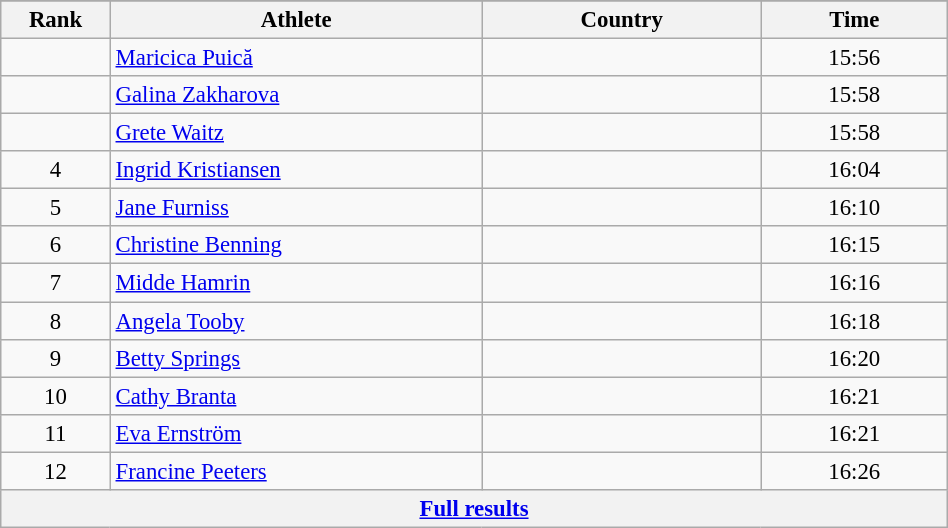<table class="wikitable sortable" style=" text-align:center; font-size:95%;" width="50%">
<tr>
</tr>
<tr>
<th width=5%>Rank</th>
<th width=20%>Athlete</th>
<th width=15%>Country</th>
<th width=10%>Time</th>
</tr>
<tr>
<td align=center></td>
<td align=left><a href='#'>Maricica Puică</a></td>
<td align=left></td>
<td>15:56</td>
</tr>
<tr>
<td align=center></td>
<td align=left><a href='#'>Galina Zakharova</a></td>
<td align=left></td>
<td>15:58</td>
</tr>
<tr>
<td align=center></td>
<td align=left><a href='#'>Grete Waitz</a></td>
<td align=left></td>
<td>15:58</td>
</tr>
<tr>
<td align=center>4</td>
<td align=left><a href='#'>Ingrid Kristiansen</a></td>
<td align=left></td>
<td>16:04</td>
</tr>
<tr>
<td align=center>5</td>
<td align=left><a href='#'>Jane Furniss</a></td>
<td align=left></td>
<td>16:10</td>
</tr>
<tr>
<td align=center>6</td>
<td align=left><a href='#'>Christine Benning</a></td>
<td align=left></td>
<td>16:15</td>
</tr>
<tr>
<td align=center>7</td>
<td align=left><a href='#'>Midde Hamrin</a></td>
<td align=left></td>
<td>16:16</td>
</tr>
<tr>
<td align=center>8</td>
<td align=left><a href='#'>Angela Tooby</a></td>
<td align=left></td>
<td>16:18</td>
</tr>
<tr>
<td align=center>9</td>
<td align=left><a href='#'>Betty Springs</a></td>
<td align=left></td>
<td>16:20</td>
</tr>
<tr>
<td align=center>10</td>
<td align=left><a href='#'>Cathy Branta</a></td>
<td align=left></td>
<td>16:21</td>
</tr>
<tr>
<td align=center>11</td>
<td align=left><a href='#'>Eva Ernström</a></td>
<td align=left></td>
<td>16:21</td>
</tr>
<tr>
<td align=center>12</td>
<td align=left><a href='#'>Francine Peeters</a></td>
<td align=left></td>
<td>16:26</td>
</tr>
<tr class="sortbottom">
<th colspan=4 align=center><a href='#'>Full results</a></th>
</tr>
</table>
